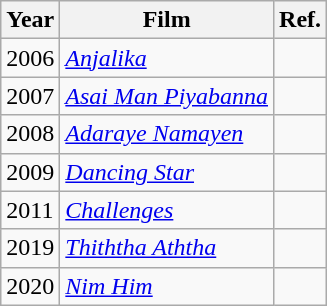<table class="wikitable">
<tr>
<th>Year</th>
<th>Film</th>
<th>Ref.</th>
</tr>
<tr>
<td>2006</td>
<td><em><a href='#'>Anjalika</a></em></td>
<td></td>
</tr>
<tr>
<td>2007</td>
<td><em><a href='#'>Asai Man Piyabanna</a></em></td>
<td></td>
</tr>
<tr>
<td>2008</td>
<td><em><a href='#'>Adaraye Namayen</a></em></td>
<td></td>
</tr>
<tr>
<td>2009</td>
<td><em><a href='#'>Dancing Star</a></em></td>
<td></td>
</tr>
<tr>
<td>2011</td>
<td><em><a href='#'>Challenges</a></em></td>
<td></td>
</tr>
<tr>
<td>2019</td>
<td><em><a href='#'>Thiththa Aththa</a></em></td>
<td></td>
</tr>
<tr>
<td>2020</td>
<td><em><a href='#'>Nim Him</a></em></td>
<td></td>
</tr>
</table>
